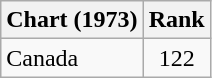<table class="wikitable">
<tr>
<th align="left">Chart (1973)</th>
<th style="text-align:center;">Rank</th>
</tr>
<tr>
<td>Canada</td>
<td style="text-align:center;">122</td>
</tr>
</table>
